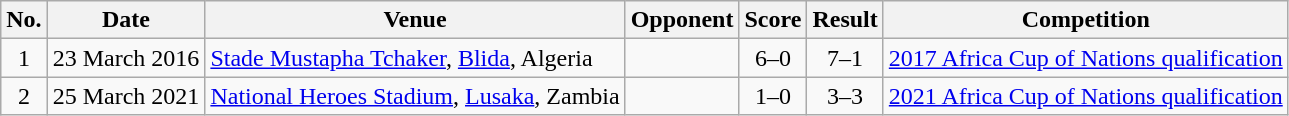<table class="wikitable sortable">
<tr>
<th scope="col">No.</th>
<th scope="col">Date</th>
<th scope="col">Venue</th>
<th scope="col">Opponent</th>
<th scope="col">Score</th>
<th scope="col">Result</th>
<th scope="col">Competition</th>
</tr>
<tr>
<td align="center">1</td>
<td>23 March 2016</td>
<td><a href='#'>Stade Mustapha Tchaker</a>, <a href='#'>Blida</a>, Algeria</td>
<td></td>
<td align="center">6–0</td>
<td align="center">7–1</td>
<td><a href='#'>2017 Africa Cup of Nations qualification</a></td>
</tr>
<tr>
<td align="center">2</td>
<td>25 March 2021</td>
<td><a href='#'>National Heroes Stadium</a>, <a href='#'>Lusaka</a>, Zambia</td>
<td></td>
<td align="center">1–0</td>
<td align="center">3–3</td>
<td><a href='#'>2021 Africa Cup of Nations qualification</a></td>
</tr>
</table>
